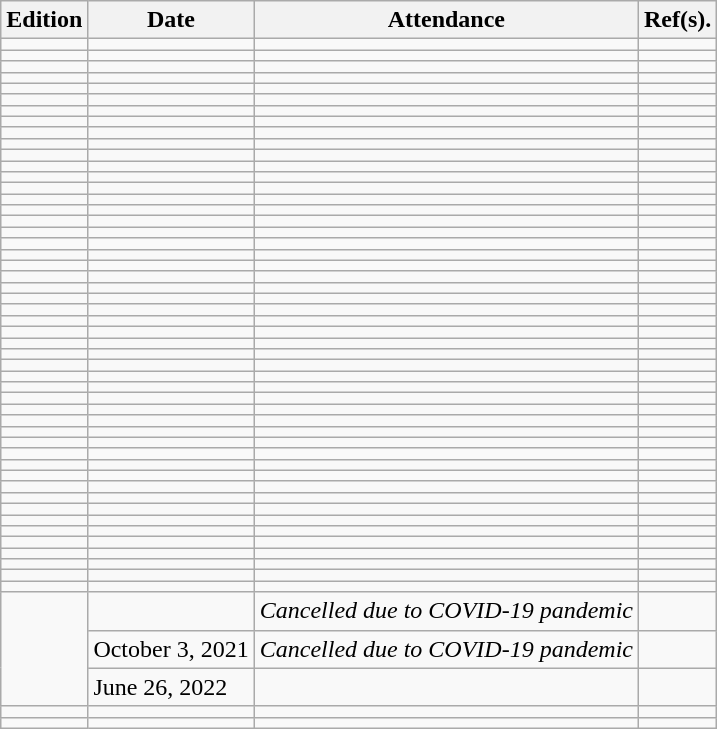<table class="wikitable sortable plainrowheaders">
<tr>
<th scope="col">Edition</th>
<th scope="col">Date</th>
<th scope="col">Attendance</th>
<th scope="col" class="unsortable">Ref(s).</th>
</tr>
<tr>
<td scope="row" align=right></td>
<td></td>
<td align=right></td>
<td></td>
</tr>
<tr>
<td align=right></td>
<td></td>
<td align=right></td>
<td></td>
</tr>
<tr>
<td align=right></td>
<td></td>
<td align=right></td>
<td></td>
</tr>
<tr>
<td align=right></td>
<td></td>
<td align=right></td>
<td></td>
</tr>
<tr>
<td align=right></td>
<td></td>
<td align=right></td>
<td></td>
</tr>
<tr>
<td align=right></td>
<td></td>
<td align=right></td>
<td></td>
</tr>
<tr>
<td align=right></td>
<td></td>
<td align=right></td>
<td></td>
</tr>
<tr>
<td align=right></td>
<td></td>
<td align=right></td>
<td></td>
</tr>
<tr>
<td align=right></td>
<td></td>
<td align=right></td>
<td></td>
</tr>
<tr>
<td align=right></td>
<td></td>
<td align=right></td>
<td></td>
</tr>
<tr>
<td align=right></td>
<td></td>
<td align=right></td>
<td></td>
</tr>
<tr>
<td align=right></td>
<td></td>
<td align=right></td>
<td></td>
</tr>
<tr>
<td align=right></td>
<td></td>
<td align=right></td>
<td></td>
</tr>
<tr>
<td align=right></td>
<td></td>
<td align=right></td>
<td></td>
</tr>
<tr>
<td align=right></td>
<td></td>
<td align=right></td>
<td></td>
</tr>
<tr>
<td align=right></td>
<td></td>
<td align=right></td>
<td></td>
</tr>
<tr>
<td align=right></td>
<td></td>
<td align=right></td>
<td></td>
</tr>
<tr>
<td align=right></td>
<td></td>
<td align=right></td>
<td></td>
</tr>
<tr>
<td align=right></td>
<td></td>
<td align=right></td>
<td></td>
</tr>
<tr>
<td align=right></td>
<td></td>
<td align=right></td>
<td></td>
</tr>
<tr>
<td align=right></td>
<td></td>
<td align=right></td>
<td></td>
</tr>
<tr>
<td align=right></td>
<td></td>
<td align=right></td>
<td></td>
</tr>
<tr>
<td align=right></td>
<td></td>
<td align=right></td>
<td></td>
</tr>
<tr>
<td align=right></td>
<td></td>
<td align=right></td>
<td></td>
</tr>
<tr>
<td align=right></td>
<td></td>
<td align=right></td>
<td></td>
</tr>
<tr>
<td align=right></td>
<td></td>
<td align=right></td>
<td></td>
</tr>
<tr>
<td align=right></td>
<td></td>
<td align=right></td>
<td></td>
</tr>
<tr>
<td align=right></td>
<td></td>
<td align=right></td>
<td></td>
</tr>
<tr>
<td align=right></td>
<td></td>
<td align=right></td>
<td></td>
</tr>
<tr>
<td align=right></td>
<td></td>
<td align=right></td>
<td></td>
</tr>
<tr>
<td align=right></td>
<td></td>
<td align=right></td>
<td></td>
</tr>
<tr>
<td align=right></td>
<td></td>
<td align=right></td>
<td></td>
</tr>
<tr>
<td align=right></td>
<td></td>
<td align=right></td>
<td></td>
</tr>
<tr>
<td align=right></td>
<td></td>
<td align=right></td>
<td></td>
</tr>
<tr>
<td align=right></td>
<td></td>
<td align=right></td>
<td></td>
</tr>
<tr>
<td align=right></td>
<td></td>
<td align=right></td>
<td></td>
</tr>
<tr>
<td align=right></td>
<td></td>
<td align=right></td>
<td></td>
</tr>
<tr>
<td align=right></td>
<td></td>
<td align=right></td>
<td></td>
</tr>
<tr>
<td align=right></td>
<td></td>
<td align=right></td>
<td></td>
</tr>
<tr>
<td align=right></td>
<td></td>
<td align=right></td>
<td></td>
</tr>
<tr>
<td align=right></td>
<td></td>
<td align=right></td>
<td></td>
</tr>
<tr>
<td align=right></td>
<td></td>
<td align=right></td>
<td></td>
</tr>
<tr>
<td align=right></td>
<td></td>
<td align=right></td>
<td></td>
</tr>
<tr>
<td align=right></td>
<td></td>
<td align=right></td>
<td></td>
</tr>
<tr>
<td align=right></td>
<td></td>
<td align=right></td>
<td></td>
</tr>
<tr>
<td align=right></td>
<td></td>
<td align=right></td>
<td></td>
</tr>
<tr>
<td align=right></td>
<td></td>
<td align=right></td>
<td></td>
</tr>
<tr>
<td align=right></td>
<td></td>
<td align=right></td>
<td></td>
</tr>
<tr>
<td align=right></td>
<td></td>
<td align=right></td>
<td></td>
</tr>
<tr>
<td align=right></td>
<td></td>
<td align=right></td>
<td></td>
</tr>
<tr>
<td rowspan="3" align="right"></td>
<td></td>
<td><em>Cancelled due to COVID-19 pandemic</em></td>
<td></td>
</tr>
<tr>
<td>October 3, 2021</td>
<td><em>Cancelled due to COVID-19 pandemic</em></td>
<td></td>
</tr>
<tr>
<td>June 26, 2022</td>
<td align=right></td>
<td></td>
</tr>
<tr>
<td align=right></td>
<td></td>
<td align=right></td>
<td></td>
</tr>
<tr>
<td align=right></td>
<td></td>
<td align=right></td>
<td></td>
</tr>
</table>
